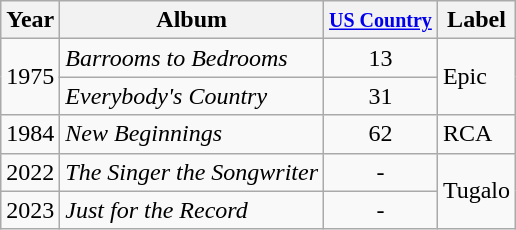<table class="wikitable">
<tr>
<th>Year</th>
<th>Album</th>
<th><small><a href='#'>US Country</a></small></th>
<th>Label</th>
</tr>
<tr>
<td rowspan="2">1975</td>
<td><em>Barrooms to Bedrooms</em></td>
<td align="center">13</td>
<td rowspan="2">Epic</td>
</tr>
<tr>
<td><em>Everybody's Country</em></td>
<td align="center">31</td>
</tr>
<tr>
<td>1984</td>
<td><em>New Beginnings</em></td>
<td align="center">62</td>
<td>RCA</td>
</tr>
<tr>
<td>2022</td>
<td><em>The Singer the Songwriter</em></td>
<td align="center">-</td>
<td rowspan=2>Tugalo</td>
</tr>
<tr>
<td>2023</td>
<td><em>Just for the Record</em></td>
<td align="center">-</td>
</tr>
</table>
